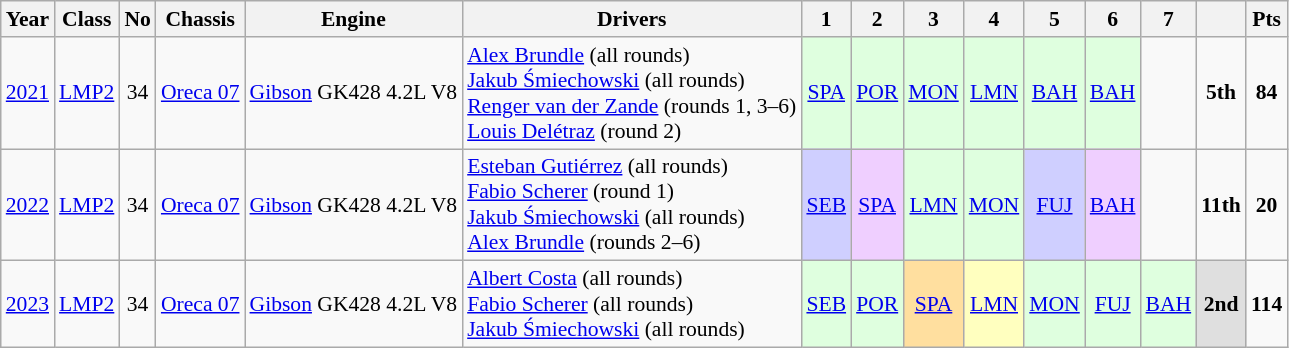<table class="wikitable" style="font-size: 90%; text-align:center">
<tr>
<th>Year</th>
<th>Class</th>
<th>No</th>
<th>Chassis</th>
<th>Engine</th>
<th>Drivers</th>
<th>1</th>
<th>2</th>
<th>3</th>
<th>4</th>
<th>5</th>
<th>6</th>
<th>7</th>
<th></th>
<th>Pts</th>
</tr>
<tr>
<td><a href='#'>2021</a></td>
<td><a href='#'>LMP2</a></td>
<td>34</td>
<td><a href='#'>Oreca 07</a></td>
<td><a href='#'>Gibson</a> GK428 4.2L V8</td>
<td align="left"> <a href='#'>Alex Brundle</a> (all rounds)<br> <a href='#'>Jakub Śmiechowski</a> (all rounds)<br> <a href='#'>Renger van der Zande</a> (rounds 1, 3–6)<br> <a href='#'>Louis Delétraz</a> (round 2)</td>
<td style="background:#DFFFDF;"><a href='#'>SPA</a><br></td>
<td style="background:#DFFFDF;"><a href='#'>POR</a><br></td>
<td style="background:#DFFFDF;"><a href='#'>MON</a><br></td>
<td style="background:#DFFFDF;"><a href='#'>LMN</a><br></td>
<td style="background:#DFFFDF;"><a href='#'>BAH</a><br></td>
<td style="background:#DFFFDF;"><a href='#'>BAH</a><br></td>
<td></td>
<td><strong>5th</strong></td>
<td><strong>84</strong></td>
</tr>
<tr>
<td><a href='#'>2022</a></td>
<td><a href='#'>LMP2</a></td>
<td>34</td>
<td><a href='#'>Oreca 07</a></td>
<td><a href='#'>Gibson</a> GK428 4.2L V8</td>
<td align="left"> <a href='#'>Esteban Gutiérrez</a> (all rounds)<br> <a href='#'>Fabio Scherer</a> (round 1) <br> <a href='#'>Jakub Śmiechowski</a> (all rounds) <br> <a href='#'>Alex Brundle</a> (rounds 2–6)</td>
<td style="background:#cfcfff;"><a href='#'>SEB</a><br></td>
<td style="background:#efcfff;"><a href='#'>SPA</a><br></td>
<td style="background:#DFFFDF;"><a href='#'>LMN</a><br></td>
<td style="background:#DFFFDF;"><a href='#'>MON</a><br></td>
<td style="background:#cfcfff;"><a href='#'>FUJ</a><br></td>
<td style="background:#efcfff;"><a href='#'>BAH</a><br></td>
<td></td>
<td><strong>11th</strong></td>
<td><strong>20</strong></td>
</tr>
<tr>
<td><a href='#'>2023</a></td>
<td><a href='#'>LMP2</a></td>
<td>34</td>
<td><a href='#'>Oreca 07</a></td>
<td><a href='#'>Gibson</a> GK428 4.2L V8</td>
<td align="left"> <a href='#'>Albert Costa</a> (all rounds) <br> <a href='#'>Fabio Scherer</a> (all rounds)<br> <a href='#'>Jakub Śmiechowski</a> (all rounds)</td>
<td style="background:#DFFFDF;"><a href='#'>SEB</a><br></td>
<td style="background:#DFFFDF;"><a href='#'>POR</a><br></td>
<td style="background:#FFDF9F;"><a href='#'>SPA</a><br></td>
<td style="background:#FFFFBF;"><a href='#'>LMN</a><br></td>
<td style="background:#DFFFDF;"><a href='#'>MON</a><br></td>
<td style="background:#DFFFDF;"><a href='#'>FUJ</a><br></td>
<td style="background:#DFFFDF;"><a href='#'>BAH</a><br></td>
<td style="background:#DFDFDF;"><strong>2nd</strong></td>
<td><strong>114</strong></td>
</tr>
</table>
